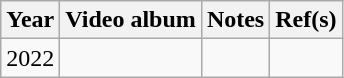<table class="wikitable">
<tr>
<th>Year</th>
<th>Video album</th>
<th>Notes</th>
<th>Ref(s)</th>
</tr>
<tr>
<td>2022</td>
<td></td>
<td></td>
<td></td>
</tr>
</table>
